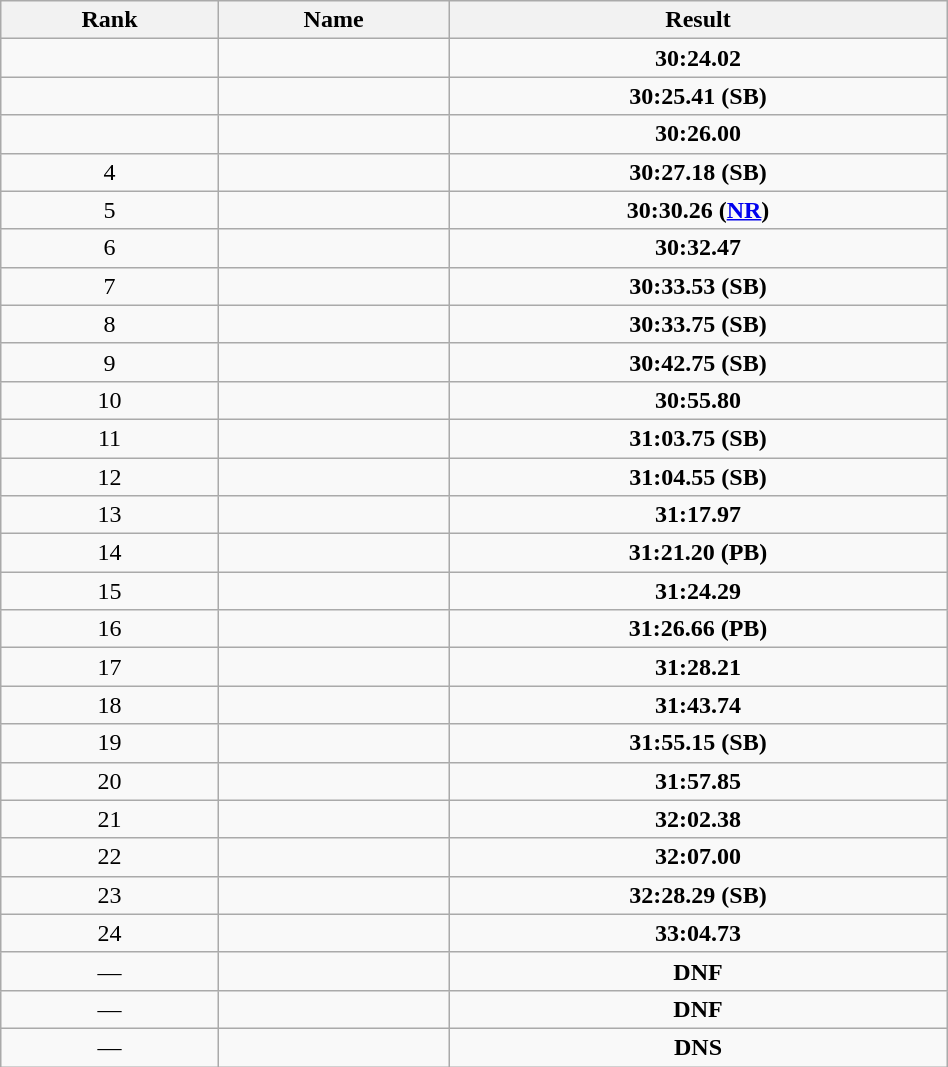<table class="wikitable sortable"  width=50%>
<tr>
<th>Rank</th>
<th>Name</th>
<th>Result</th>
</tr>
<tr>
<td align="center"></td>
<td></td>
<td align="center"><strong>30:24.02</strong></td>
</tr>
<tr>
<td align="center"></td>
<td></td>
<td align="center"><strong>30:25.41 (SB)</strong></td>
</tr>
<tr>
<td align="center"></td>
<td></td>
<td align="center"><strong>30:26.00</strong></td>
</tr>
<tr>
<td align="center">4</td>
<td></td>
<td align="center"><strong>30:27.18 (SB)</strong></td>
</tr>
<tr>
<td align="center">5</td>
<td></td>
<td align="center"><strong>30:30.26 (<a href='#'>NR</a>)</strong></td>
</tr>
<tr>
<td align="center">6</td>
<td></td>
<td align="center"><strong>30:32.47</strong></td>
</tr>
<tr>
<td align="center">7</td>
<td></td>
<td align="center"><strong>30:33.53 (SB)</strong></td>
</tr>
<tr>
<td align="center">8</td>
<td></td>
<td align="center"><strong>30:33.75 (SB)</strong></td>
</tr>
<tr>
<td align="center">9</td>
<td></td>
<td align="center"><strong>30:42.75 (SB)</strong></td>
</tr>
<tr>
<td align="center">10</td>
<td></td>
<td align="center"><strong>30:55.80</strong></td>
</tr>
<tr>
<td align="center">11</td>
<td></td>
<td align="center"><strong>31:03.75 (SB)</strong></td>
</tr>
<tr>
<td align="center">12</td>
<td></td>
<td align="center"><strong>31:04.55 (SB)</strong></td>
</tr>
<tr>
<td align="center">13</td>
<td></td>
<td align="center"><strong>31:17.97</strong></td>
</tr>
<tr>
<td align="center">14</td>
<td></td>
<td align="center"><strong>31:21.20 (PB)</strong></td>
</tr>
<tr>
<td align="center">15</td>
<td></td>
<td align="center"><strong>31:24.29</strong></td>
</tr>
<tr>
<td align="center">16</td>
<td></td>
<td align="center"><strong>31:26.66 (PB)</strong></td>
</tr>
<tr>
<td align="center">17</td>
<td></td>
<td align="center"><strong>31:28.21</strong></td>
</tr>
<tr>
<td align="center">18</td>
<td></td>
<td align="center"><strong>31:43.74</strong></td>
</tr>
<tr>
<td align="center">19</td>
<td></td>
<td align="center"><strong>31:55.15 (SB)</strong></td>
</tr>
<tr>
<td align="center">20</td>
<td></td>
<td align="center"><strong>31:57.85</strong></td>
</tr>
<tr>
<td align="center">21</td>
<td></td>
<td align="center"><strong>32:02.38</strong></td>
</tr>
<tr>
<td align="center">22</td>
<td></td>
<td align="center"><strong>32:07.00</strong></td>
</tr>
<tr>
<td align="center">23</td>
<td></td>
<td align="center"><strong>32:28.29 (SB)</strong></td>
</tr>
<tr>
<td align="center">24</td>
<td></td>
<td align="center"><strong>33:04.73</strong></td>
</tr>
<tr>
<td align="center">—</td>
<td></td>
<td align="center"><strong>DNF</strong></td>
</tr>
<tr>
<td align="center">—</td>
<td></td>
<td align="center"><strong>DNF</strong></td>
</tr>
<tr>
<td align="center">—</td>
<td></td>
<td align="center"><strong>DNS</strong></td>
</tr>
</table>
